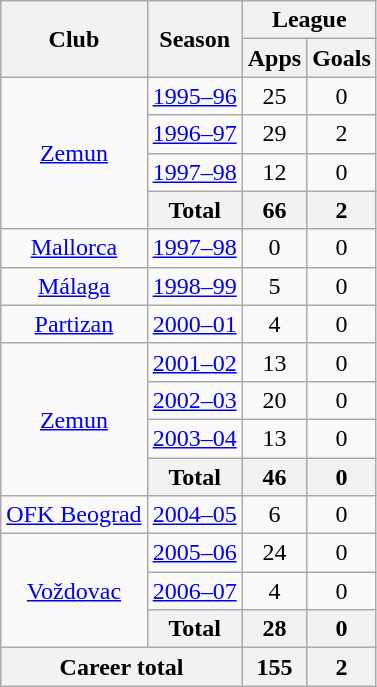<table class="wikitable" style="text-align:center">
<tr>
<th rowspan="2">Club</th>
<th rowspan="2">Season</th>
<th colspan="2">League</th>
</tr>
<tr>
<th>Apps</th>
<th>Goals</th>
</tr>
<tr>
<td rowspan="4"><a href='#'>Zemun</a></td>
<td><a href='#'>1995–96</a></td>
<td>25</td>
<td>0</td>
</tr>
<tr>
<td><a href='#'>1996–97</a></td>
<td>29</td>
<td>2</td>
</tr>
<tr>
<td><a href='#'>1997–98</a></td>
<td>12</td>
<td>0</td>
</tr>
<tr>
<th>Total</th>
<th>66</th>
<th>2</th>
</tr>
<tr>
<td><a href='#'>Mallorca</a></td>
<td><a href='#'>1997–98</a></td>
<td>0</td>
<td>0</td>
</tr>
<tr>
<td><a href='#'>Málaga</a></td>
<td><a href='#'>1998–99</a></td>
<td>5</td>
<td>0</td>
</tr>
<tr>
<td><a href='#'>Partizan</a></td>
<td><a href='#'>2000–01</a></td>
<td>4</td>
<td>0</td>
</tr>
<tr>
<td rowspan="4"><a href='#'>Zemun</a></td>
<td><a href='#'>2001–02</a></td>
<td>13</td>
<td>0</td>
</tr>
<tr>
<td><a href='#'>2002–03</a></td>
<td>20</td>
<td>0</td>
</tr>
<tr>
<td><a href='#'>2003–04</a></td>
<td>13</td>
<td>0</td>
</tr>
<tr>
<th>Total</th>
<th>46</th>
<th>0</th>
</tr>
<tr>
<td><a href='#'>OFK Beograd</a></td>
<td><a href='#'>2004–05</a></td>
<td>6</td>
<td>0</td>
</tr>
<tr>
<td rowspan="3"><a href='#'>Voždovac</a></td>
<td><a href='#'>2005–06</a></td>
<td>24</td>
<td>0</td>
</tr>
<tr>
<td><a href='#'>2006–07</a></td>
<td>4</td>
<td>0</td>
</tr>
<tr>
<th>Total</th>
<th>28</th>
<th>0</th>
</tr>
<tr>
<th colspan="2">Career total</th>
<th>155</th>
<th>2</th>
</tr>
</table>
